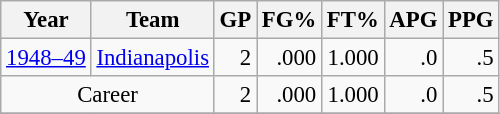<table class="wikitable sortable" style="font-size:95%; text-align:right;">
<tr>
<th>Year</th>
<th>Team</th>
<th>GP</th>
<th>FG%</th>
<th>FT%</th>
<th>APG</th>
<th>PPG</th>
</tr>
<tr>
<td style="text-align:left;"><a href='#'>1948–49</a></td>
<td style="text-align:left;"><a href='#'>Indianapolis</a></td>
<td>2</td>
<td>.000</td>
<td>1.000</td>
<td>.0</td>
<td>.5</td>
</tr>
<tr>
<td style="text-align:center;" colspan="2">Career</td>
<td>2</td>
<td>.000</td>
<td>1.000</td>
<td>.0</td>
<td>.5</td>
</tr>
<tr>
</tr>
</table>
